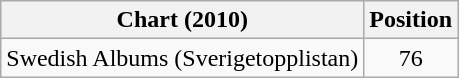<table class="wikitable">
<tr>
<th>Chart (2010)</th>
<th>Position</th>
</tr>
<tr>
<td>Swedish Albums (Sverigetopplistan)</td>
<td align="center">76</td>
</tr>
</table>
